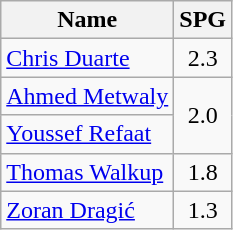<table class=wikitable>
<tr>
<th>Name</th>
<th>SPG</th>
</tr>
<tr>
<td> <a href='#'>Chris Duarte</a></td>
<td align=center>2.3</td>
</tr>
<tr>
<td> <a href='#'>Ahmed Metwaly</a></td>
<td align=center rowspan=2>2.0</td>
</tr>
<tr>
<td> <a href='#'>Youssef Refaat</a></td>
</tr>
<tr>
<td> <a href='#'>Thomas Walkup</a></td>
<td align=center>1.8</td>
</tr>
<tr>
<td> <a href='#'>Zoran Dragić</a></td>
<td align=center>1.3</td>
</tr>
</table>
